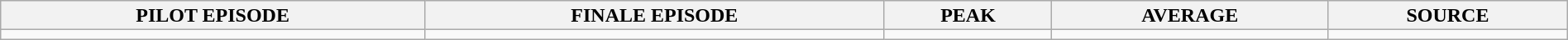<table class="wikitable" style="text-align:center; background:#f9f9f9; line-height:16px;" width="100%">
<tr>
<th>PILOT EPISODE</th>
<th>FINALE EPISODE</th>
<th>PEAK</th>
<th>AVERAGE</th>
<th>SOURCE</th>
</tr>
<tr>
<td></td>
<td></td>
<td></td>
<td></td>
<td></td>
</tr>
</table>
